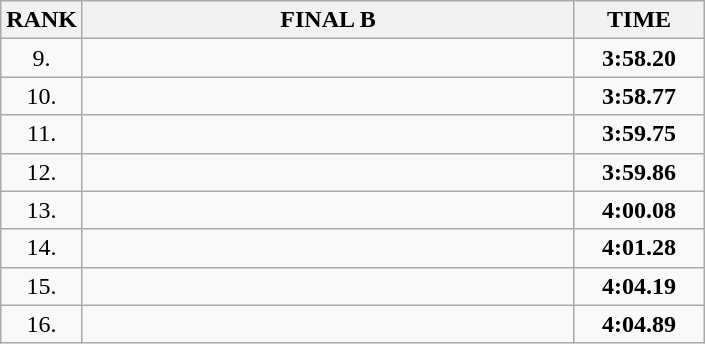<table class="wikitable">
<tr>
<th>RANK</th>
<th style="width: 20em">FINAL B</th>
<th style="width: 5em">TIME</th>
</tr>
<tr>
<td align="center">9.</td>
<td></td>
<td align="center"><strong>3:58.20</strong></td>
</tr>
<tr>
<td align="center">10.</td>
<td></td>
<td align="center"><strong>3:58.77</strong></td>
</tr>
<tr>
<td align="center">11.</td>
<td></td>
<td align="center"><strong>3:59.75</strong></td>
</tr>
<tr>
<td align="center">12.</td>
<td></td>
<td align="center"><strong>3:59.86</strong></td>
</tr>
<tr>
<td align="center">13.</td>
<td></td>
<td align="center"><strong>4:00.08</strong></td>
</tr>
<tr>
<td align="center">14.</td>
<td></td>
<td align="center"><strong>4:01.28</strong></td>
</tr>
<tr>
<td align="center">15.</td>
<td></td>
<td align="center"><strong>4:04.19</strong></td>
</tr>
<tr>
<td align="center">16.</td>
<td></td>
<td align="center"><strong>4:04.89</strong></td>
</tr>
</table>
